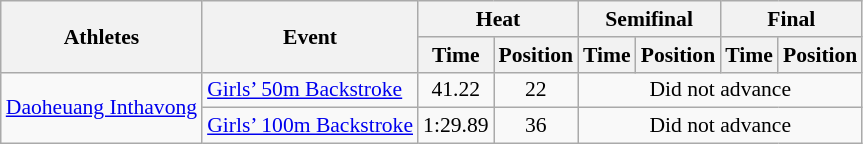<table class="wikitable" border="1" style="font-size:90%">
<tr>
<th rowspan=2>Athletes</th>
<th rowspan=2>Event</th>
<th colspan=2>Heat</th>
<th colspan=2>Semifinal</th>
<th colspan=2>Final</th>
</tr>
<tr>
<th>Time</th>
<th>Position</th>
<th>Time</th>
<th>Position</th>
<th>Time</th>
<th>Position</th>
</tr>
<tr>
<td rowspan=2><a href='#'>Daoheuang Inthavong</a></td>
<td><a href='#'>Girls’ 50m Backstroke</a></td>
<td align=center>41.22</td>
<td align=center>22</td>
<td colspan="4" align=center>Did not advance</td>
</tr>
<tr>
<td><a href='#'>Girls’ 100m Backstroke</a></td>
<td align=center>1:29.89</td>
<td align=center>36</td>
<td colspan="4" align=center>Did not advance</td>
</tr>
</table>
